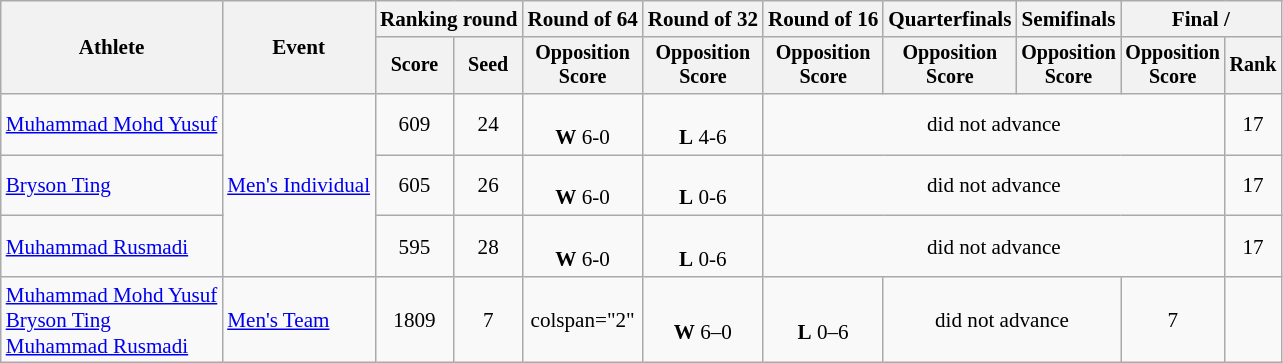<table class=wikitable style=font-size:88%;text-align:center>
<tr>
<th rowspan=2>Athlete</th>
<th rowspan=2>Event</th>
<th colspan=2>Ranking round</th>
<th>Round of 64</th>
<th>Round of 32</th>
<th>Round of 16</th>
<th>Quarterfinals</th>
<th>Semifinals</th>
<th colspan=2>Final / </th>
</tr>
<tr style=font-size:95%>
<th>Score</th>
<th>Seed</th>
<th>Opposition<br>Score</th>
<th>Opposition<br>Score</th>
<th>Opposition<br>Score</th>
<th>Opposition<br>Score</th>
<th>Opposition<br>Score</th>
<th>Opposition<br>Score</th>
<th>Rank</th>
</tr>
<tr>
<td align=left><a href='#'>Muhammad Mohd Yusuf</a></td>
<td align=left rowspan=3><a href='#'>Men's Individual</a></td>
<td>609</td>
<td>24</td>
<td><br><strong>W</strong> 6-0</td>
<td><br><strong>L</strong> 4-6</td>
<td colspan="4">did not advance</td>
<td>17</td>
</tr>
<tr>
<td align=left><a href='#'>Bryson Ting</a></td>
<td>605</td>
<td>26</td>
<td><br><strong>W</strong> 6-0</td>
<td><br><strong>L</strong> 0-6</td>
<td colspan="4">did not advance</td>
<td>17</td>
</tr>
<tr>
<td align=left><a href='#'>Muhammad Rusmadi</a></td>
<td>595</td>
<td>28</td>
<td><br><strong>W</strong> 6-0</td>
<td><br><strong>L</strong> 0-6</td>
<td colspan="4">did not advance</td>
<td>17</td>
</tr>
<tr>
<td align=left><a href='#'>Muhammad Mohd Yusuf</a><br><a href='#'>Bryson Ting</a><br><a href='#'>Muhammad Rusmadi</a></td>
<td align=left><a href='#'>Men's Team</a></td>
<td>1809</td>
<td>7</td>
<td>colspan="2" </td>
<td><br><strong>W</strong> 6–0</td>
<td><br><strong>L</strong> 0–6</td>
<td colspan="2">did not advance</td>
<td>7</td>
</tr>
</table>
